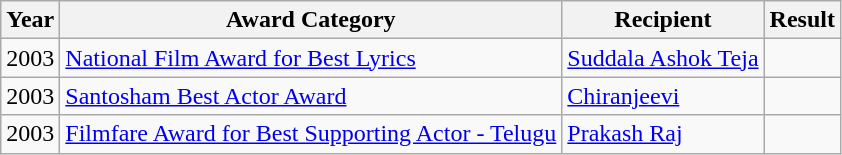<table class="wikitable">
<tr>
<th>Year</th>
<th>Award Category</th>
<th>Recipient</th>
<th>Result</th>
</tr>
<tr>
<td>2003</td>
<td><a href='#'>National Film Award for Best Lyrics</a></td>
<td><a href='#'>Suddala Ashok Teja</a></td>
<td></td>
</tr>
<tr>
<td>2003</td>
<td><a href='#'>Santosham Best Actor Award</a></td>
<td><a href='#'>Chiranjeevi</a></td>
<td></td>
</tr>
<tr>
<td>2003</td>
<td><a href='#'>Filmfare Award for Best Supporting Actor - Telugu</a></td>
<td><a href='#'>Prakash Raj</a></td>
<td></td>
</tr>
</table>
